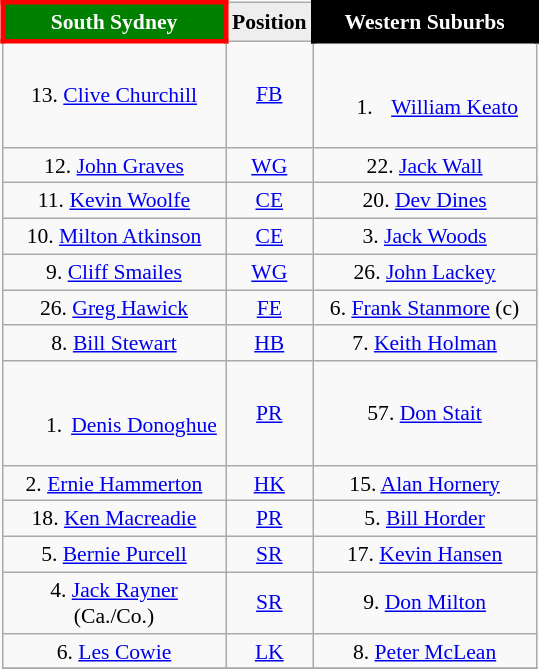<table align="right" class="wikitable" style="font-size:90%; margin-left:1em">
<tr bgcolor="#FF0033">
<th style="width:140px; border:3px solid red; background: green; color: white">South Sydney</th>
<th style="width:40px; text-align:center; background:#eee; color:black;">Position</th>
<th style="width:140px; border:3px solid black; background: black; color: white">Western Suburbs</th>
</tr>
<tr align=center>
<td>13. <a href='#'>Clive Churchill</a></td>
<td><a href='#'>FB</a></td>
<td><br><ol><li><a href='#'>William Keato</a></li></ol></td>
</tr>
<tr align=center>
<td>12. <a href='#'>John Graves</a></td>
<td><a href='#'>WG</a></td>
<td>22. <a href='#'>Jack Wall</a></td>
</tr>
<tr align=center>
<td>11. <a href='#'>Kevin Woolfe</a></td>
<td><a href='#'>CE</a></td>
<td>20. <a href='#'>Dev Dines</a></td>
</tr>
<tr align=center>
<td>10. <a href='#'>Milton Atkinson</a></td>
<td><a href='#'>CE</a></td>
<td>3. <a href='#'>Jack Woods</a></td>
</tr>
<tr align=center>
<td>9. <a href='#'>Cliff Smailes</a></td>
<td><a href='#'>WG</a></td>
<td>26. <a href='#'>John Lackey</a></td>
</tr>
<tr align=center>
<td>26. <a href='#'>Greg Hawick</a></td>
<td><a href='#'>FE</a></td>
<td>6. <a href='#'>Frank Stanmore</a> (c)</td>
</tr>
<tr align=center>
<td>8. <a href='#'>Bill Stewart</a></td>
<td><a href='#'>HB</a></td>
<td>7. <a href='#'>Keith Holman</a></td>
</tr>
<tr align=center>
<td><br><ol><li><a href='#'>Denis Donoghue</a></li></ol></td>
<td><a href='#'>PR</a></td>
<td>57. <a href='#'>Don Stait</a></td>
</tr>
<tr align=center>
<td>2. <a href='#'>Ernie Hammerton</a></td>
<td><a href='#'>HK</a></td>
<td>15. <a href='#'>Alan Hornery</a></td>
</tr>
<tr align=center>
<td>18. <a href='#'>Ken Macreadie</a></td>
<td><a href='#'>PR</a></td>
<td>5. <a href='#'>Bill Horder</a></td>
</tr>
<tr align=center>
<td>5. <a href='#'>Bernie Purcell</a></td>
<td><a href='#'>SR</a></td>
<td>17. <a href='#'>Kevin Hansen</a></td>
</tr>
<tr align=center>
<td>4. <a href='#'>Jack Rayner</a> (Ca./Co.)</td>
<td><a href='#'>SR</a></td>
<td>9. <a href='#'>Don Milton</a></td>
</tr>
<tr align=center>
<td>6. <a href='#'>Les Cowie</a></td>
<td><a href='#'>LK</a></td>
<td>8. <a href='#'>Peter McLean</a></td>
</tr>
<tr>
</tr>
</table>
